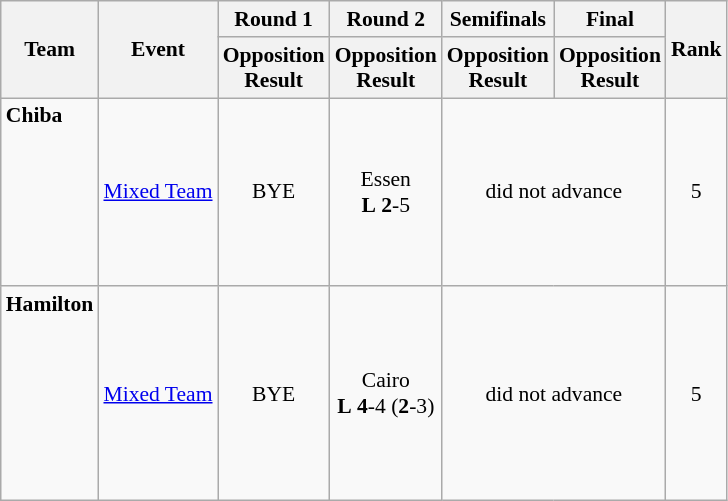<table class="wikitable" border="1" style="font-size:90%">
<tr>
<th rowspan=2>Team</th>
<th rowspan=2>Event</th>
<th>Round 1</th>
<th>Round 2</th>
<th>Semifinals</th>
<th>Final</th>
<th rowspan=2>Rank</th>
</tr>
<tr>
<th>Opposition<br>Result</th>
<th>Opposition<br>Result</th>
<th>Opposition<br>Result</th>
<th>Opposition<br>Result</th>
</tr>
<tr>
<td><strong>Chiba</strong><br><br><br><br><br><br><br></td>
<td><a href='#'>Mixed Team</a></td>
<td align=center>BYE</td>
<td align=center>Essen <br> <strong>L</strong> <strong>2</strong>-5</td>
<td align=center colspan=2>did not advance</td>
<td align=center>5</td>
</tr>
<tr>
<td><strong>Hamilton</strong><br><br><br><br><br><br><br><br></td>
<td><a href='#'>Mixed Team</a></td>
<td align=center>BYE</td>
<td align=center>Cairo <br> <strong>L</strong> <strong>4</strong>-4 (<strong>2</strong>-3)</td>
<td align=center colspan=2>did not advance</td>
<td align=center>5</td>
</tr>
</table>
